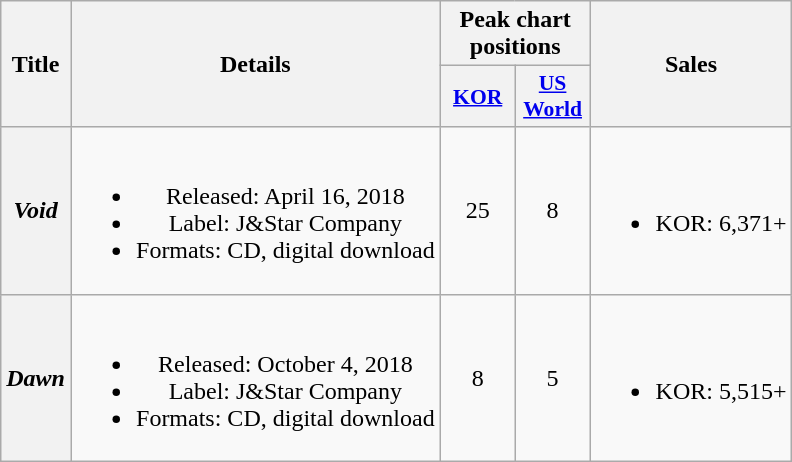<table class="wikitable plainrowheaders" style="text-align:center;">
<tr>
<th scope="col" rowspan="2">Title</th>
<th scope="col" rowspan="2">Details</th>
<th scope="col" colspan="2">Peak chart positions</th>
<th scope="col" rowspan="2">Sales</th>
</tr>
<tr>
<th scope="col" style="width:3em;font-size:90%;"><a href='#'>KOR</a><br></th>
<th scope="col" style="width:3em;font-size:90%;"><a href='#'>US World</a><br></th>
</tr>
<tr>
<th scope="row"><em>Void</em></th>
<td><br><ul><li>Released: April 16, 2018</li><li>Label: J&Star Company</li><li>Formats: CD, digital download</li></ul></td>
<td>25</td>
<td>8</td>
<td><br><ul><li>KOR: 6,371+</li></ul></td>
</tr>
<tr>
<th scope="row"><em>Dawn</em></th>
<td><br><ul><li>Released: October 4, 2018</li><li>Label: J&Star Company</li><li>Formats: CD, digital download</li></ul></td>
<td>8</td>
<td>5</td>
<td><br><ul><li>KOR: 5,515+</li></ul></td>
</tr>
</table>
